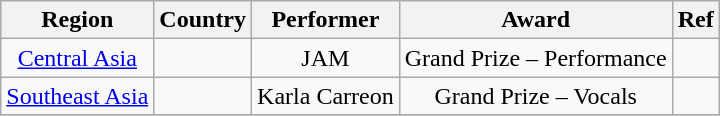<table class="wikitable sortable">
<tr align=center>
<th>Region</th>
<th>Country</th>
<th>Performer</th>
<th>Award</th>
<th>Ref</th>
</tr>
<tr align=center>
<td><a href='#'>Central Asia</a></td>
<td></td>
<td>JAM</td>
<td>Grand Prize – Performance</td>
<td></td>
</tr>
<tr align=center>
<td><a href='#'>Southeast Asia</a></td>
<td></td>
<td>Karla Carreon</td>
<td>Grand Prize – Vocals</td>
<td></td>
</tr>
<tr>
</tr>
</table>
